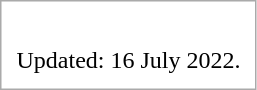<table style="border:solid 1px #aaa;" cellpadding="10" cellspacing="0">
<tr>
<td></td>
</tr>
<tr>
<td>Updated: 16 July 2022.</td>
</tr>
</table>
